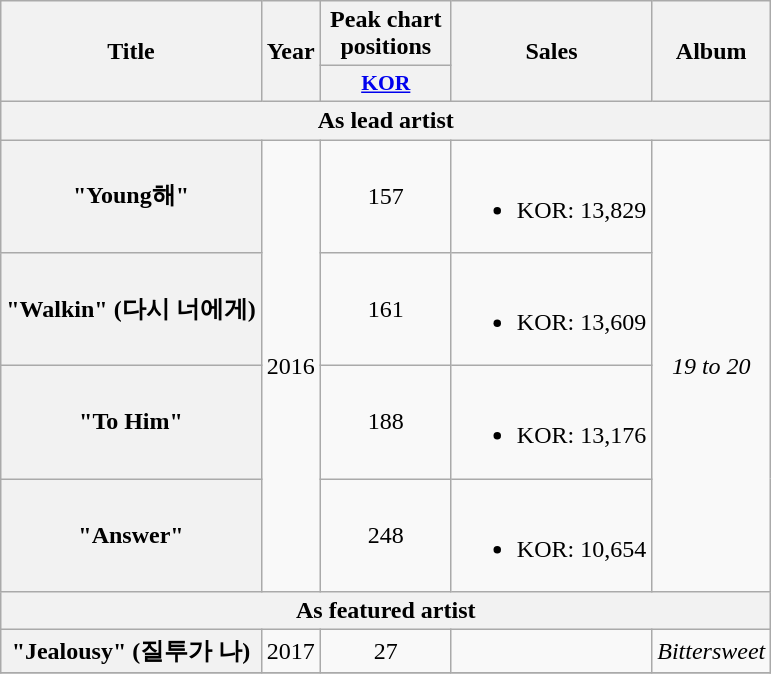<table class="wikitable plainrowheaders" style="text-align:center;">
<tr>
<th scope="col" rowspan="2">Title</th>
<th scope="col" rowspan="2">Year</th>
<th scope="col" colspan="1" style="width:5em;">Peak chart positions</th>
<th scope="col" rowspan="2">Sales</th>
<th scope="col" rowspan="2">Album</th>
</tr>
<tr>
<th scope="col" style="width:3em;font-size:90%;"><a href='#'>KOR</a><br></th>
</tr>
<tr>
<th colspan="5">As lead artist</th>
</tr>
<tr>
<th scope="row">"Young해"<br></th>
<td rowspan="4">2016</td>
<td>157</td>
<td><br><ul><li>KOR: 13,829</li></ul></td>
<td rowspan="4"><em>19 to 20</em></td>
</tr>
<tr>
<th scope="row">"Walkin" (다시 너에게)<br></th>
<td>161</td>
<td><br><ul><li>KOR: 13,609</li></ul></td>
</tr>
<tr>
<th scope="row">"To Him"</th>
<td>188</td>
<td><br><ul><li>KOR: 13,176</li></ul></td>
</tr>
<tr>
<th scope="row">"Answer"</th>
<td>248</td>
<td><br><ul><li>KOR: 10,654</li></ul></td>
</tr>
<tr>
<th colspan="5">As featured artist</th>
</tr>
<tr>
<th scope="row">"Jealousy" (질투가 나)<br></th>
<td>2017</td>
<td>27</td>
<td></td>
<td><em>Bittersweet</em></td>
</tr>
<tr>
</tr>
</table>
